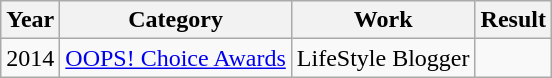<table class="wikitable sortable">
<tr>
<th>Year</th>
<th>Category</th>
<th>Work</th>
<th>Result</th>
</tr>
<tr>
<td style="text-align:center;">2014</td>
<td><a href='#'>OOPS! Choice Awards</a></td>
<td>LifeStyle Blogger</td>
<td></td>
</tr>
</table>
